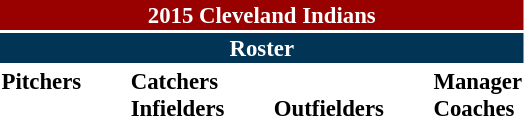<table class="toccolours" style="font-size: 95%;">
<tr>
<th colspan="10" style="background-color: #990000; color: white; text-align: center;">2015 Cleveland Indians</th>
</tr>
<tr>
<td colspan="10" style="background-color: #023456; color: #FFFFFF; text-align: center;"><strong>Roster</strong></td>
</tr>
<tr>
<td valign="top"><strong>Pitchers</strong><br>























</td>
<td width="25px"></td>
<td valign="top"><strong>Catchers</strong><br>



<strong>Infielders</strong>









</td>
<td width="25px"></td>
<td valign="top"><br><strong>Outfielders</strong>









</td>
<td width="25px"></td>
<td valign="top"><strong>Manager</strong><br>
<strong>Coaches</strong>
 
 
 
 
 
 
 
 
 
 
 </td>
</tr>
</table>
